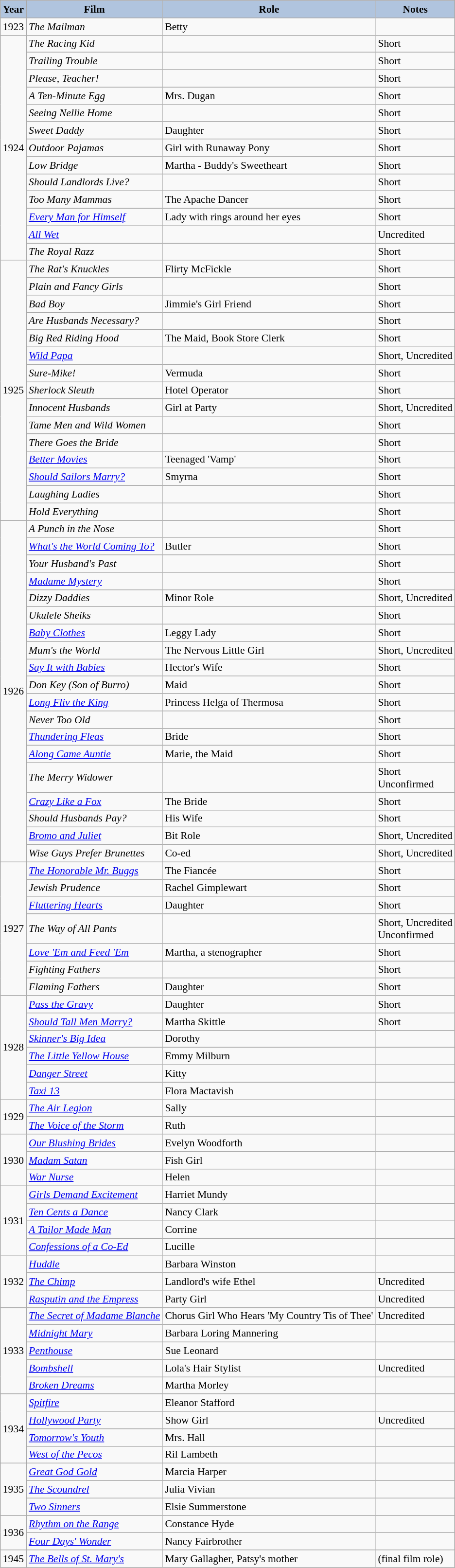<table class="wikitable" style="font-size:90%;">
<tr>
<th style="background:#B0C4DE;">Year</th>
<th style="background:#B0C4DE;">Film</th>
<th style="background:#B0C4DE;">Role</th>
<th style="background:#B0C4DE;">Notes</th>
</tr>
<tr>
<td>1923</td>
<td><em>The Mailman</em></td>
<td>Betty</td>
<td></td>
</tr>
<tr>
<td rowspan="13">1924</td>
<td><em>The Racing Kid</em></td>
<td></td>
<td>Short</td>
</tr>
<tr>
<td><em>Trailing Trouble</em></td>
<td></td>
<td>Short</td>
</tr>
<tr>
<td><em>Please, Teacher!</em></td>
<td></td>
<td>Short</td>
</tr>
<tr>
<td><em>A Ten-Minute Egg</em></td>
<td>Mrs. Dugan</td>
<td>Short</td>
</tr>
<tr>
<td><em>Seeing Nellie Home</em></td>
<td></td>
<td>Short</td>
</tr>
<tr>
<td><em>Sweet Daddy</em></td>
<td>Daughter</td>
<td>Short</td>
</tr>
<tr>
<td><em>Outdoor Pajamas</em></td>
<td>Girl with Runaway Pony</td>
<td>Short</td>
</tr>
<tr>
<td><em>Low Bridge</em></td>
<td>Martha - Buddy's Sweetheart</td>
<td>Short</td>
</tr>
<tr>
<td><em>Should Landlords Live?</em></td>
<td></td>
<td>Short</td>
</tr>
<tr>
<td><em>Too Many Mammas</em></td>
<td>The Apache Dancer</td>
<td>Short</td>
</tr>
<tr>
<td><em><a href='#'>Every Man for Himself</a></em></td>
<td>Lady with rings around her eyes</td>
<td>Short</td>
</tr>
<tr>
<td><em><a href='#'>All Wet</a></em></td>
<td></td>
<td>Uncredited</td>
</tr>
<tr>
<td><em>The Royal Razz</em></td>
<td></td>
<td>Short</td>
</tr>
<tr>
<td rowspan="15">1925</td>
<td><em>The Rat's Knuckles</em></td>
<td>Flirty McFickle</td>
<td>Short</td>
</tr>
<tr>
<td><em>Plain and Fancy Girls</em></td>
<td></td>
<td>Short</td>
</tr>
<tr>
<td><em>Bad Boy</em></td>
<td>Jimmie's Girl Friend</td>
<td>Short</td>
</tr>
<tr>
<td><em>Are Husbands Necessary?</em></td>
<td></td>
<td>Short</td>
</tr>
<tr>
<td><em>Big Red Riding Hood</em></td>
<td>The Maid, Book Store Clerk</td>
<td>Short</td>
</tr>
<tr>
<td><em><a href='#'>Wild Papa</a></em></td>
<td></td>
<td>Short, Uncredited</td>
</tr>
<tr>
<td><em>Sure-Mike!</em></td>
<td>Vermuda</td>
<td>Short</td>
</tr>
<tr>
<td><em>Sherlock Sleuth</em></td>
<td>Hotel Operator</td>
<td>Short</td>
</tr>
<tr>
<td><em>Innocent Husbands</em></td>
<td>Girl at Party</td>
<td>Short, Uncredited</td>
</tr>
<tr>
<td><em>Tame Men and Wild Women</em></td>
<td></td>
<td>Short</td>
</tr>
<tr>
<td><em>There Goes the Bride</em></td>
<td></td>
<td>Short</td>
</tr>
<tr>
<td><em><a href='#'>Better Movies</a></em></td>
<td>Teenaged 'Vamp'</td>
<td>Short</td>
</tr>
<tr>
<td><em><a href='#'>Should Sailors Marry?</a></em></td>
<td>Smyrna</td>
<td>Short</td>
</tr>
<tr>
<td><em>Laughing Ladies</em></td>
<td></td>
<td>Short</td>
</tr>
<tr>
<td><em>Hold Everything</em></td>
<td></td>
<td>Short</td>
</tr>
<tr>
<td rowspan="19">1926</td>
<td><em>A Punch in the Nose</em></td>
<td></td>
<td>Short</td>
</tr>
<tr>
<td><em><a href='#'>What's the World Coming To?</a></em></td>
<td>Butler</td>
<td>Short</td>
</tr>
<tr>
<td><em>Your Husband's Past</em></td>
<td></td>
<td>Short</td>
</tr>
<tr>
<td><em><a href='#'>Madame Mystery</a></em></td>
<td></td>
<td>Short</td>
</tr>
<tr>
<td><em>Dizzy Daddies</em></td>
<td>Minor Role</td>
<td>Short, Uncredited</td>
</tr>
<tr>
<td><em>Ukulele Sheiks</em></td>
<td></td>
<td>Short</td>
</tr>
<tr>
<td><em><a href='#'>Baby Clothes</a></em></td>
<td>Leggy Lady</td>
<td>Short</td>
</tr>
<tr>
<td><em>Mum's the World</em></td>
<td>The Nervous Little Girl</td>
<td>Short, Uncredited</td>
</tr>
<tr>
<td><em><a href='#'>Say It with Babies</a></em></td>
<td>Hector's Wife</td>
<td>Short</td>
</tr>
<tr>
<td><em>Don Key (Son of Burro)</em></td>
<td>Maid</td>
<td>Short</td>
</tr>
<tr>
<td><em><a href='#'>Long Fliv the King</a></em></td>
<td>Princess Helga of Thermosa</td>
<td>Short</td>
</tr>
<tr>
<td><em>Never Too Old</em></td>
<td></td>
<td>Short</td>
</tr>
<tr>
<td><em><a href='#'>Thundering Fleas</a></em></td>
<td>Bride</td>
<td>Short</td>
</tr>
<tr>
<td><em><a href='#'>Along Came Auntie</a></em></td>
<td>Marie, the Maid</td>
<td>Short</td>
</tr>
<tr>
<td><em>The Merry Widower</em></td>
<td></td>
<td>Short<br>Unconfirmed</td>
</tr>
<tr>
<td><em><a href='#'>Crazy Like a Fox</a></em></td>
<td>The Bride</td>
<td>Short</td>
</tr>
<tr>
<td><em>Should Husbands Pay?</em></td>
<td>His Wife</td>
<td>Short</td>
</tr>
<tr>
<td><em><a href='#'>Bromo and Juliet</a></em></td>
<td>Bit Role</td>
<td>Short, Uncredited</td>
</tr>
<tr>
<td><em>Wise Guys Prefer Brunettes</em></td>
<td>Co-ed</td>
<td>Short, Uncredited</td>
</tr>
<tr>
<td rowspan="7">1927</td>
<td><em><a href='#'>The Honorable Mr. Buggs</a></em></td>
<td>The Fiancée</td>
<td>Short</td>
</tr>
<tr>
<td><em>Jewish Prudence</em></td>
<td>Rachel Gimplewart</td>
<td>Short</td>
</tr>
<tr>
<td><em><a href='#'>Fluttering Hearts</a></em></td>
<td>Daughter</td>
<td>Short</td>
</tr>
<tr>
<td><em>The Way of All Pants</em></td>
<td></td>
<td>Short, Uncredited<br> Unconfirmed</td>
</tr>
<tr>
<td><em><a href='#'>Love 'Em and Feed 'Em</a></em></td>
<td>Martha, a stenographer</td>
<td>Short</td>
</tr>
<tr>
<td><em>Fighting Fathers</em></td>
<td></td>
<td>Short</td>
</tr>
<tr>
<td><em>Flaming Fathers</em></td>
<td>Daughter</td>
<td>Short</td>
</tr>
<tr>
<td rowspan="6">1928</td>
<td><em><a href='#'>Pass the Gravy</a></em></td>
<td>Daughter</td>
<td>Short</td>
</tr>
<tr>
<td><em><a href='#'>Should Tall Men Marry?</a></em></td>
<td>Martha Skittle</td>
<td>Short</td>
</tr>
<tr>
<td><em><a href='#'>Skinner's Big Idea</a></em></td>
<td>Dorothy</td>
<td></td>
</tr>
<tr>
<td><em><a href='#'>The Little Yellow House</a></em></td>
<td>Emmy Milburn</td>
<td></td>
</tr>
<tr>
<td><em><a href='#'>Danger Street</a></em></td>
<td>Kitty</td>
<td></td>
</tr>
<tr>
<td><em><a href='#'>Taxi 13</a></em></td>
<td>Flora Mactavish</td>
<td></td>
</tr>
<tr>
<td rowspan="2">1929</td>
<td><em><a href='#'>The Air Legion</a></em></td>
<td>Sally</td>
<td></td>
</tr>
<tr>
<td><em><a href='#'>The Voice of the Storm</a></em></td>
<td>Ruth</td>
<td></td>
</tr>
<tr>
<td rowspan="3">1930</td>
<td><em><a href='#'>Our Blushing Brides</a></em></td>
<td>Evelyn Woodforth</td>
<td></td>
</tr>
<tr>
<td><em><a href='#'>Madam Satan</a></em></td>
<td>Fish Girl</td>
<td></td>
</tr>
<tr>
<td><em><a href='#'>War Nurse</a></em></td>
<td>Helen</td>
<td></td>
</tr>
<tr>
<td rowspan="4">1931</td>
<td><em><a href='#'>Girls Demand Excitement</a></em></td>
<td>Harriet Mundy</td>
<td></td>
</tr>
<tr>
<td><em><a href='#'>Ten Cents a Dance</a></em></td>
<td>Nancy Clark</td>
<td></td>
</tr>
<tr>
<td><em><a href='#'>A Tailor Made Man</a></em></td>
<td>Corrine</td>
<td></td>
</tr>
<tr>
<td><em><a href='#'>Confessions of a Co-Ed</a></em></td>
<td>Lucille</td>
<td></td>
</tr>
<tr>
<td rowspan="3">1932</td>
<td><em><a href='#'>Huddle</a></em></td>
<td>Barbara Winston</td>
<td></td>
</tr>
<tr>
<td><em><a href='#'>The Chimp</a></em></td>
<td>Landlord's wife Ethel</td>
<td>Uncredited</td>
</tr>
<tr>
<td><em><a href='#'>Rasputin and the Empress</a></em></td>
<td>Party Girl</td>
<td>Uncredited</td>
</tr>
<tr>
<td rowspan="5">1933</td>
<td><em><a href='#'>The Secret of Madame Blanche</a></em></td>
<td>Chorus Girl Who Hears 'My Country Tis of Thee'</td>
<td>Uncredited</td>
</tr>
<tr>
<td><em><a href='#'>Midnight Mary</a></em></td>
<td>Barbara Loring Mannering</td>
<td></td>
</tr>
<tr>
<td><em><a href='#'>Penthouse</a></em></td>
<td>Sue Leonard</td>
<td></td>
</tr>
<tr>
<td><em><a href='#'>Bombshell</a></em></td>
<td>Lola's Hair Stylist</td>
<td>Uncredited</td>
</tr>
<tr>
<td><em><a href='#'>Broken Dreams</a></em></td>
<td>Martha Morley</td>
<td></td>
</tr>
<tr>
<td rowspan="4">1934</td>
<td><em><a href='#'>Spitfire</a></em></td>
<td>Eleanor Stafford</td>
<td></td>
</tr>
<tr>
<td><em><a href='#'>Hollywood Party</a></em></td>
<td>Show Girl</td>
<td>Uncredited</td>
</tr>
<tr>
<td><em><a href='#'>Tomorrow's Youth</a></em></td>
<td>Mrs. Hall</td>
<td></td>
</tr>
<tr>
<td><em><a href='#'>West of the Pecos</a></em></td>
<td>Ril Lambeth</td>
<td></td>
</tr>
<tr>
<td rowspan="3">1935</td>
<td><em><a href='#'>Great God Gold</a></em></td>
<td>Marcia Harper</td>
<td></td>
</tr>
<tr>
<td><em><a href='#'>The Scoundrel</a></em></td>
<td>Julia Vivian</td>
<td></td>
</tr>
<tr>
<td><em><a href='#'>Two Sinners</a></em></td>
<td>Elsie Summerstone</td>
<td></td>
</tr>
<tr>
<td rowspan="2">1936</td>
<td><em><a href='#'>Rhythm on the Range</a></em></td>
<td>Constance Hyde</td>
<td></td>
</tr>
<tr>
<td><em><a href='#'>Four Days' Wonder</a></em></td>
<td>Nancy Fairbrother</td>
<td></td>
</tr>
<tr>
<td>1945</td>
<td><em><a href='#'>The Bells of St. Mary's</a></em></td>
<td>Mary Gallagher, Patsy's mother</td>
<td>(final film role)</td>
</tr>
</table>
